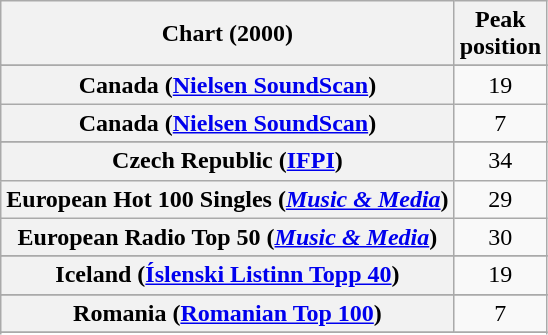<table class="wikitable plainrowheaders sortable" style="text-align:center">
<tr>
<th scope="col">Chart (2000)</th>
<th scope="col">Peak<br>position</th>
</tr>
<tr>
</tr>
<tr>
</tr>
<tr>
</tr>
<tr>
<th scope="row">Canada (<a href='#'>Nielsen SoundScan</a>)</th>
<td>19</td>
</tr>
<tr>
<th scope="row">Canada (<a href='#'>Nielsen SoundScan</a>)<br></th>
<td>7</td>
</tr>
<tr>
</tr>
<tr>
</tr>
<tr>
<th scope="row">Czech Republic (<a href='#'>IFPI</a>)</th>
<td>34</td>
</tr>
<tr>
<th scope="row">European Hot 100 Singles (<em><a href='#'>Music & Media</a></em>)</th>
<td>29</td>
</tr>
<tr>
<th scope="row">European Radio Top 50 (<em><a href='#'>Music & Media</a></em>)</th>
<td>30</td>
</tr>
<tr>
</tr>
<tr>
<th scope="row">Iceland (<a href='#'>Íslenski Listinn Topp 40</a>)</th>
<td>19</td>
</tr>
<tr>
</tr>
<tr>
</tr>
<tr>
</tr>
<tr>
</tr>
<tr>
<th scope="row">Romania (<a href='#'>Romanian Top 100</a>)</th>
<td>7</td>
</tr>
<tr>
</tr>
<tr>
</tr>
<tr>
</tr>
<tr>
</tr>
<tr>
</tr>
<tr>
</tr>
<tr>
</tr>
<tr>
</tr>
<tr>
</tr>
<tr>
</tr>
<tr>
</tr>
</table>
